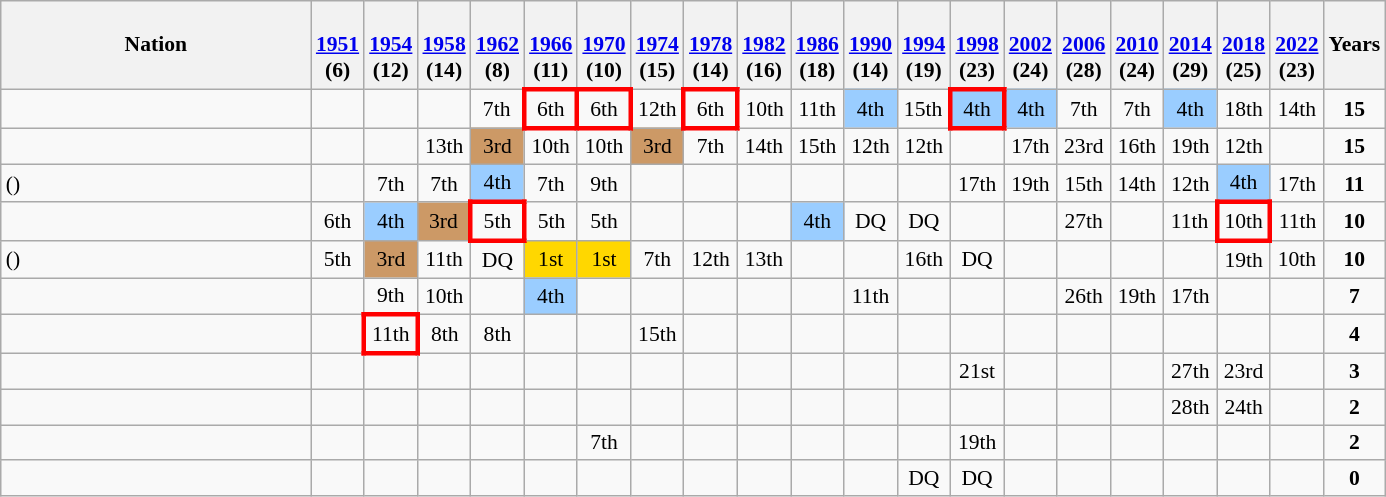<table class="wikitable" style="text-align:center; font-size:90%">
<tr>
<th width=200>Nation</th>
<th><br><a href='#'>1951</a><br>(6)</th>
<th><br><a href='#'>1954</a><br>(12)</th>
<th><br><a href='#'>1958</a><br>(14)</th>
<th><br><a href='#'>1962</a><br>(8)</th>
<th><br><a href='#'>1966</a><br>(11)</th>
<th><br><a href='#'>1970</a><br>(10)</th>
<th><br><a href='#'>1974</a><br>(15)</th>
<th><br><a href='#'>1978</a><br>(14)</th>
<th><br><a href='#'>1982</a><br>(16)</th>
<th><br><a href='#'>1986</a><br>(18)</th>
<th><br><a href='#'>1990</a><br>(14)</th>
<th><br><a href='#'>1994</a><br>(19)</th>
<th><br><a href='#'>1998</a><br>(23)</th>
<th><br><a href='#'>2002</a><br>(24)</th>
<th><br><a href='#'>2006</a><br>(28)</th>
<th><br><a href='#'>2010</a><br>(24)</th>
<th><br><a href='#'>2014</a><br>(29)</th>
<th><br><a href='#'>2018</a><br>(25)</th>
<th><br><a href='#'>2022</a><br>(23)</th>
<th>Years</th>
</tr>
<tr>
<td align=left></td>
<td></td>
<td></td>
<td></td>
<td>7th</td>
<td style="border: 3px solid red">6th</td>
<td style="border: 3px solid red">6th</td>
<td>12th</td>
<td style="border: 3px solid red">6th</td>
<td>10th</td>
<td>11th</td>
<td bgcolor=#9acdff>4th</td>
<td>15th</td>
<td style="border: 3px solid red" bgcolor=#9acdff>4th</td>
<td bgcolor=#9acdff>4th</td>
<td>7th</td>
<td>7th</td>
<td bgcolor=#9acdff>4th</td>
<td>18th</td>
<td>14th</td>
<td><strong>15</strong></td>
</tr>
<tr>
<td align=left></td>
<td></td>
<td></td>
<td>13th</td>
<td bgcolor=#cc9966>3rd</td>
<td>10th</td>
<td>10th</td>
<td bgcolor=#cc9966>3rd</td>
<td>7th</td>
<td>14th</td>
<td>15th</td>
<td>12th</td>
<td>12th</td>
<td></td>
<td>17th</td>
<td>23rd</td>
<td>16th</td>
<td>19th</td>
<td>12th</td>
<td></td>
<td><strong>15</strong></td>
</tr>
<tr>
<td align=left> ()</td>
<td></td>
<td>7th</td>
<td>7th</td>
<td bgcolor=#9acdff>4th</td>
<td>7th</td>
<td>9th</td>
<td></td>
<td></td>
<td></td>
<td></td>
<td></td>
<td></td>
<td>17th</td>
<td>19th</td>
<td>15th</td>
<td>14th</td>
<td>12th</td>
<td bgcolor=#9acdff>4th</td>
<td>17th</td>
<td><strong>11</strong></td>
</tr>
<tr>
<td align=left></td>
<td>6th</td>
<td bgcolor=#9acdff>4th</td>
<td bgcolor=#cc9966>3rd</td>
<td style="border: 3px solid red">5th</td>
<td>5th</td>
<td>5th</td>
<td></td>
<td></td>
<td></td>
<td bgcolor=#9acdff>4th</td>
<td>DQ</td>
<td>DQ</td>
<td></td>
<td></td>
<td>27th</td>
<td></td>
<td>11th</td>
<td style="border: 3px solid red">10th</td>
<td>11th</td>
<td><strong>10</strong></td>
</tr>
<tr>
<td align=left>  ()</td>
<td>5th</td>
<td bgcolor=#cc9966>3rd</td>
<td>11th</td>
<td>DQ</td>
<td bgcolor=gold>1st</td>
<td bgcolor=gold>1st</td>
<td>7th</td>
<td>12th</td>
<td>13th</td>
<td></td>
<td></td>
<td>16th</td>
<td>DQ</td>
<td></td>
<td></td>
<td></td>
<td></td>
<td>19th</td>
<td>10th</td>
<td><strong>10</strong></td>
</tr>
<tr>
<td align=left></td>
<td></td>
<td>9th</td>
<td>10th</td>
<td></td>
<td bgcolor=#9acdff>4th</td>
<td></td>
<td></td>
<td></td>
<td></td>
<td></td>
<td>11th</td>
<td></td>
<td></td>
<td></td>
<td>26th</td>
<td>19th</td>
<td>17th</td>
<td></td>
<td></td>
<td><strong>7</strong></td>
</tr>
<tr>
<td align=left></td>
<td></td>
<td style="border: 3px solid red">11th</td>
<td>8th</td>
<td>8th</td>
<td></td>
<td></td>
<td>15th</td>
<td></td>
<td></td>
<td></td>
<td></td>
<td></td>
<td></td>
<td></td>
<td></td>
<td></td>
<td></td>
<td></td>
<td></td>
<td><strong>4</strong></td>
</tr>
<tr>
<td align=left></td>
<td></td>
<td></td>
<td></td>
<td></td>
<td></td>
<td></td>
<td></td>
<td></td>
<td></td>
<td></td>
<td></td>
<td></td>
<td>21st</td>
<td></td>
<td></td>
<td></td>
<td>27th</td>
<td>23rd</td>
<td></td>
<td><strong>3</strong></td>
</tr>
<tr>
<td align=left></td>
<td></td>
<td></td>
<td></td>
<td></td>
<td></td>
<td></td>
<td></td>
<td></td>
<td></td>
<td></td>
<td></td>
<td></td>
<td></td>
<td></td>
<td></td>
<td></td>
<td>28th</td>
<td>24th</td>
<td></td>
<td><strong>2</strong></td>
</tr>
<tr>
<td align=left></td>
<td></td>
<td></td>
<td></td>
<td></td>
<td></td>
<td>7th</td>
<td></td>
<td></td>
<td></td>
<td></td>
<td></td>
<td></td>
<td>19th</td>
<td></td>
<td></td>
<td></td>
<td></td>
<td></td>
<td></td>
<td><strong>2</strong></td>
</tr>
<tr>
<td align=left></td>
<td></td>
<td></td>
<td></td>
<td></td>
<td></td>
<td></td>
<td></td>
<td></td>
<td></td>
<td></td>
<td></td>
<td>DQ</td>
<td>DQ</td>
<td></td>
<td></td>
<td></td>
<td></td>
<td></td>
<td></td>
<td><strong>0</strong></td>
</tr>
</table>
